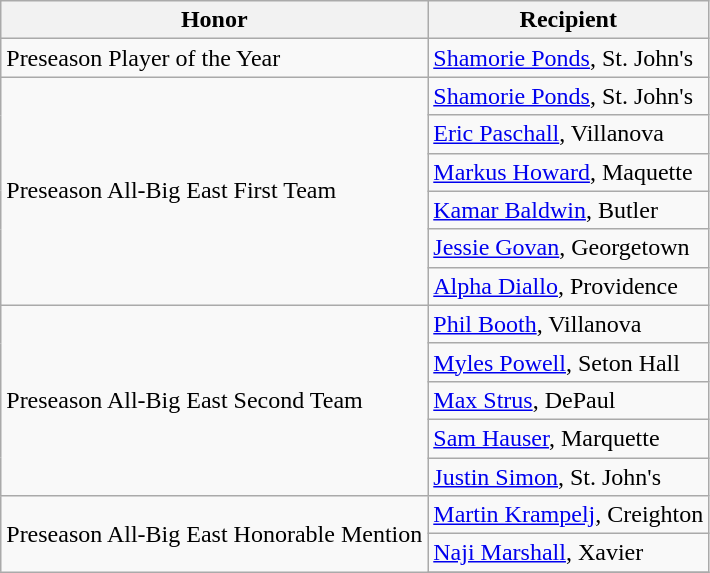<table class="wikitable" border="1">
<tr>
<th>Honor</th>
<th>Recipient</th>
</tr>
<tr>
<td>Preseason Player of the Year</td>
<td><a href='#'>Shamorie Ponds</a>, St. John's</td>
</tr>
<tr>
<td rowspan=6 valign=middle>Preseason All-Big East First Team</td>
<td><a href='#'>Shamorie Ponds</a>, St. John's</td>
</tr>
<tr>
<td><a href='#'>Eric Paschall</a>, Villanova</td>
</tr>
<tr>
<td><a href='#'>Markus Howard</a>, Maquette</td>
</tr>
<tr>
<td><a href='#'>Kamar Baldwin</a>, Butler</td>
</tr>
<tr>
<td><a href='#'>Jessie Govan</a>, Georgetown</td>
</tr>
<tr>
<td><a href='#'>Alpha Diallo</a>, Providence</td>
</tr>
<tr>
<td rowspan=5 valign=middle>Preseason All-Big East Second Team</td>
<td><a href='#'>Phil Booth</a>, Villanova</td>
</tr>
<tr>
<td><a href='#'>Myles Powell</a>, Seton Hall</td>
</tr>
<tr>
<td><a href='#'>Max Strus</a>, DePaul</td>
</tr>
<tr>
<td><a href='#'>Sam Hauser</a>, Marquette</td>
</tr>
<tr>
<td><a href='#'>Justin Simon</a>, St. John's</td>
</tr>
<tr>
<td rowspan=3 valign=middle>Preseason All-Big East Honorable Mention</td>
<td><a href='#'>Martin Krampelj</a>, Creighton</td>
</tr>
<tr>
<td><a href='#'>Naji Marshall</a>, Xavier</td>
</tr>
<tr>
</tr>
</table>
